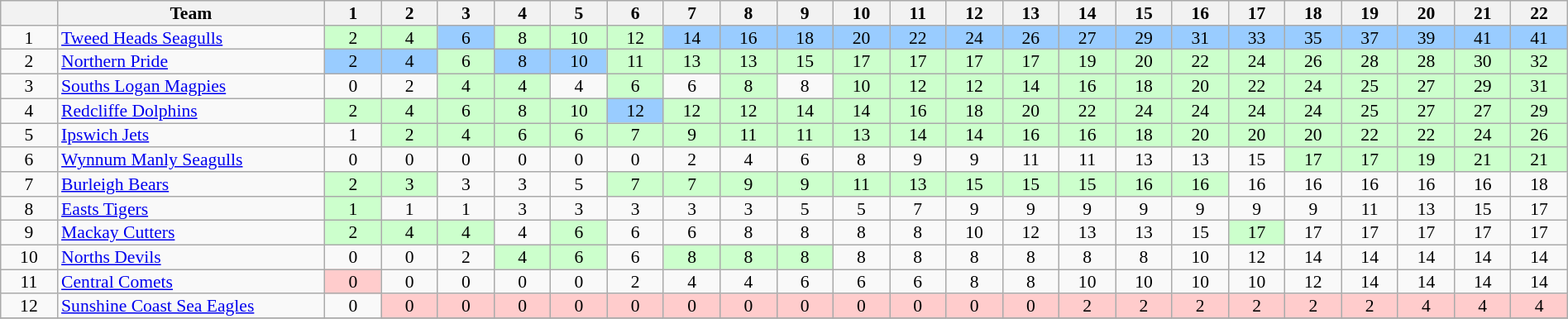<table class="wikitable" style="text-align:center; line-height: 90%; font-size:90%;" width=100%>
<tr>
<th width=20 abbr="Position"></th>
<th width=120>Team</th>
<th width=20 abbr="Round 1">1</th>
<th width=20 abbr="Round 2">2</th>
<th width=20 abbr="Round 3">3</th>
<th width=20 abbr="Round 4">4</th>
<th width=20 abbr="Round 5">5</th>
<th width=20 abbr="Round 6">6</th>
<th width=20 abbr="Round 7">7</th>
<th width=20 abbr="Round 8">8</th>
<th width=20 abbr="Round 9">9</th>
<th width=20 abbr="Round 10">10</th>
<th width=20 abbr="Round 11">11</th>
<th width=20 abbr="Round 12">12</th>
<th width=20 abbr="Round 13">13</th>
<th width=20 abbr="Round 14">14</th>
<th width=20 abbr="Round 15">15</th>
<th width=20 abbr="Round 16">16</th>
<th width=20 abbr="Round 17">17</th>
<th width=20 abbr="Round 18">18</th>
<th width=20 abbr="Round 19">19</th>
<th width=20 abbr="Round 20">20</th>
<th width=20 abbr="Round 21">21</th>
<th width=20 abbr="Round 22">22</th>
</tr>
<tr>
<td>1</td>
<td style="text-align:left;"> <a href='#'>Tweed Heads Seagulls</a></td>
<td style="background: #ccffcc;">2</td>
<td style="background: #ccffcc;">4</td>
<td style="background: #99ccff;">6</td>
<td style="background: #ccffcc;">8</td>
<td style="background: #ccffcc;">10</td>
<td style="background: #ccffcc;">12</td>
<td style="background: #99ccff;">14</td>
<td style="background: #99ccff;">16</td>
<td style="background: #99ccff;">18</td>
<td style="background: #99ccff;">20</td>
<td style="background: #99ccff;">22</td>
<td style="background: #99ccff;">24</td>
<td style="background: #99ccff;">26</td>
<td style="background: #99ccff;">27</td>
<td style="background: #99ccff;">29</td>
<td style="background: #99ccff;">31</td>
<td style="background: #99ccff;">33</td>
<td style="background: #99ccff;">35</td>
<td style="background: #99ccff;">37</td>
<td style="background: #99ccff;">39</td>
<td style="background: #99ccff;">41</td>
<td style="background: #99ccff;">41</td>
</tr>
<tr>
<td>2</td>
<td style="text-align:left;"> <a href='#'>Northern Pride</a></td>
<td style="background: #99ccff;">2</td>
<td style="background: #99ccff;">4</td>
<td style="background: #ccffcc;">6</td>
<td style="background: #99ccff;">8</td>
<td style="background: #99ccff;">10</td>
<td style="background: #ccffcc;">11</td>
<td style="background: #ccffcc;">13</td>
<td style="background: #ccffcc;">13</td>
<td style="background: #ccffcc;">15</td>
<td style="background: #ccffcc;">17</td>
<td style="background: #ccffcc;">17</td>
<td style="background: #ccffcc;">17</td>
<td style="background: #ccffcc;">17</td>
<td style="background: #ccffcc;">19</td>
<td style="background: #ccffcc;">20</td>
<td style="background: #ccffcc;">22</td>
<td style="background: #ccffcc;">24</td>
<td style="background: #ccffcc;">26</td>
<td style="background: #ccffcc;">28</td>
<td style="background: #ccffcc;">28</td>
<td style="background: #ccffcc;">30</td>
<td style="background: #ccffcc;">32</td>
</tr>
<tr>
<td>3</td>
<td style="text-align:left;"> <a href='#'>Souths Logan Magpies</a></td>
<td>0</td>
<td>2</td>
<td style="background: #ccffcc;">4</td>
<td style="background: #ccffcc;">4</td>
<td>4</td>
<td style="background: #ccffcc;">6</td>
<td>6</td>
<td style="background: #ccffcc;">8</td>
<td>8</td>
<td style="background: #ccffcc;">10</td>
<td style="background: #ccffcc;">12</td>
<td style="background: #ccffcc;">12</td>
<td style="background: #ccffcc;">14</td>
<td style="background: #ccffcc;">16</td>
<td style="background: #ccffcc;">18</td>
<td style="background: #ccffcc;">20</td>
<td style="background: #ccffcc;">22</td>
<td style="background: #ccffcc;">24</td>
<td style="background: #ccffcc;">25</td>
<td style="background: #ccffcc;">27</td>
<td style="background: #ccffcc;">29</td>
<td style="background: #ccffcc;">31</td>
</tr>
<tr>
<td>4</td>
<td style="text-align:left;"> <a href='#'>Redcliffe Dolphins</a></td>
<td style="background: #ccffcc;">2</td>
<td style="background: #ccffcc;">4</td>
<td style="background: #ccffcc;">6</td>
<td style="background: #ccffcc;">8</td>
<td style="background: #ccffcc;">10</td>
<td style="background: #99ccff;">12</td>
<td style="background: #ccffcc;">12</td>
<td style="background: #ccffcc;">12</td>
<td style="background: #ccffcc;">14</td>
<td style="background: #ccffcc;">14</td>
<td style="background: #ccffcc;">16</td>
<td style="background: #ccffcc;">18</td>
<td style="background: #ccffcc;">20</td>
<td style="background: #ccffcc;">22</td>
<td style="background: #ccffcc;">24</td>
<td style="background: #ccffcc;">24</td>
<td style="background: #ccffcc;">24</td>
<td style="background: #ccffcc;">24</td>
<td style="background: #ccffcc;">25</td>
<td style="background: #ccffcc;">27</td>
<td style="background: #ccffcc;">27</td>
<td style="background: #ccffcc;">29</td>
</tr>
<tr>
<td>5</td>
<td style="text-align:left;"> <a href='#'>Ipswich Jets</a></td>
<td>1</td>
<td style="background: #ccffcc;">2</td>
<td style="background: #ccffcc;">4</td>
<td style="background: #ccffcc;">6</td>
<td style="background: #ccffcc;">6</td>
<td style="background: #ccffcc;">7</td>
<td style="background: #ccffcc;">9</td>
<td style="background: #ccffcc;">11</td>
<td style="background: #ccffcc;">11</td>
<td style="background: #ccffcc;">13</td>
<td style="background: #ccffcc;">14</td>
<td style="background: #ccffcc;">14</td>
<td style="background: #ccffcc;">16</td>
<td style="background: #ccffcc;">16</td>
<td style="background: #ccffcc;">18</td>
<td style="background: #ccffcc;">20</td>
<td style="background: #ccffcc;">20</td>
<td style="background: #ccffcc;">20</td>
<td style="background: #ccffcc;">22</td>
<td style="background: #ccffcc;">22</td>
<td style="background: #ccffcc;">24</td>
<td style="background: #ccffcc;">26</td>
</tr>
<tr>
<td>6</td>
<td style="text-align:left;"> <a href='#'>Wynnum Manly Seagulls</a></td>
<td>0</td>
<td>0</td>
<td>0</td>
<td>0</td>
<td>0</td>
<td>0</td>
<td>2</td>
<td>4</td>
<td>6</td>
<td>8</td>
<td>9</td>
<td>9</td>
<td>11</td>
<td>11</td>
<td>13</td>
<td>13</td>
<td>15</td>
<td style="background: #ccffcc;">17</td>
<td style="background: #ccffcc;">17</td>
<td style="background: #ccffcc;">19</td>
<td style="background: #ccffcc;">21</td>
<td style="background: #ccffcc;">21</td>
</tr>
<tr>
<td>7</td>
<td style="text-align:left;"> <a href='#'>Burleigh Bears</a></td>
<td style="background: #ccffcc;">2</td>
<td style="background: #ccffcc;">3</td>
<td>3</td>
<td>3</td>
<td>5</td>
<td style="background: #ccffcc;">7</td>
<td style="background: #ccffcc;">7</td>
<td style="background: #ccffcc;">9</td>
<td style="background: #ccffcc;">9</td>
<td style="background: #ccffcc;">11</td>
<td style="background: #ccffcc;">13</td>
<td style="background: #ccffcc;">15</td>
<td style="background: #ccffcc;">15</td>
<td style="background: #ccffcc;">15</td>
<td style="background: #ccffcc;">16</td>
<td style="background: #ccffcc;">16</td>
<td>16</td>
<td>16</td>
<td>16</td>
<td>16</td>
<td>16</td>
<td>18</td>
</tr>
<tr>
<td>8</td>
<td style="text-align:left;"> <a href='#'>Easts Tigers</a></td>
<td style="background: #ccffcc;">1</td>
<td>1</td>
<td>1</td>
<td>3</td>
<td>3</td>
<td>3</td>
<td>3</td>
<td>3</td>
<td>5</td>
<td>5</td>
<td>7</td>
<td>9</td>
<td>9</td>
<td>9</td>
<td>9</td>
<td>9</td>
<td>9</td>
<td>9</td>
<td>11</td>
<td>13</td>
<td>15</td>
<td>17</td>
</tr>
<tr>
<td>9</td>
<td style="text-align:left;"> <a href='#'>Mackay Cutters</a></td>
<td style="background: #ccffcc;">2</td>
<td style="background: #ccffcc;">4</td>
<td style="background: #ccffcc;">4</td>
<td>4</td>
<td style="background: #ccffcc;">6</td>
<td>6</td>
<td>6</td>
<td>8</td>
<td>8</td>
<td>8</td>
<td>8</td>
<td>10</td>
<td>12</td>
<td>13</td>
<td>13</td>
<td>15</td>
<td style="background: #ccffcc;">17</td>
<td>17</td>
<td>17</td>
<td>17</td>
<td>17</td>
<td>17</td>
</tr>
<tr>
<td>10</td>
<td style="text-align:left;"> <a href='#'>Norths Devils</a></td>
<td>0</td>
<td>0</td>
<td>2</td>
<td style="background: #ccffcc;">4</td>
<td style="background: #ccffcc;">6</td>
<td>6</td>
<td style="background: #ccffcc;">8</td>
<td style="background: #ccffcc;">8</td>
<td style="background: #ccffcc;">8</td>
<td>8</td>
<td>8</td>
<td>8</td>
<td>8</td>
<td>8</td>
<td>8</td>
<td>10</td>
<td>12</td>
<td>14</td>
<td>14</td>
<td>14</td>
<td>14</td>
<td>14</td>
</tr>
<tr>
<td>11</td>
<td style="text-align:left;"> <a href='#'>Central Comets</a></td>
<td style="background: #ffcccc;">0</td>
<td>0</td>
<td>0</td>
<td>0</td>
<td>0</td>
<td>2</td>
<td>4</td>
<td>4</td>
<td>6</td>
<td>6</td>
<td>6</td>
<td>8</td>
<td>8</td>
<td>10</td>
<td>10</td>
<td>10</td>
<td>10</td>
<td>12</td>
<td>14</td>
<td>14</td>
<td>14</td>
<td>14</td>
</tr>
<tr>
<td>12</td>
<td style="text-align:left;"> <a href='#'>Sunshine Coast Sea Eagles</a></td>
<td>0</td>
<td style="background: #ffcccc;">0</td>
<td style="background: #ffcccc;">0</td>
<td style="background: #ffcccc;">0</td>
<td style="background: #ffcccc;">0</td>
<td style="background: #ffcccc;">0</td>
<td style="background: #ffcccc;">0</td>
<td style="background: #ffcccc;">0</td>
<td style="background: #ffcccc;">0</td>
<td style="background: #ffcccc;">0</td>
<td style="background: #ffcccc;">0</td>
<td style="background: #ffcccc;">0</td>
<td style="background: #ffcccc;">0</td>
<td style="background: #ffcccc;">2</td>
<td style="background: #ffcccc;">2</td>
<td style="background: #ffcccc;">2</td>
<td style="background: #ffcccc;">2</td>
<td style="background: #ffcccc;">2</td>
<td style="background: #ffcccc;">2</td>
<td style="background: #ffcccc;">4</td>
<td style="background: #ffcccc;">4</td>
<td style="background: #ffcccc;">4</td>
</tr>
<tr>
</tr>
</table>
